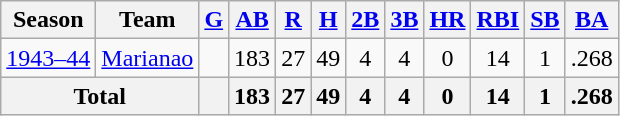<table class="wikitable sortable" style="text-align:center">
<tr>
<th>Season</th>
<th>Team</th>
<th><a href='#'>G</a></th>
<th><a href='#'>AB</a></th>
<th><a href='#'>R</a></th>
<th><a href='#'>H</a></th>
<th><a href='#'>2B</a></th>
<th><a href='#'>3B</a></th>
<th><a href='#'>HR</a></th>
<th><a href='#'>RBI</a></th>
<th><a href='#'>SB</a></th>
<th><a href='#'>BA</a></th>
</tr>
<tr>
<td><a href='#'>1943–44</a></td>
<td><a href='#'>Marianao</a></td>
<td></td>
<td>183</td>
<td>27</td>
<td>49</td>
<td>4</td>
<td>4</td>
<td>0</td>
<td>14</td>
<td>1</td>
<td>.268</td>
</tr>
<tr>
<th colspan=2>Total</th>
<th></th>
<th>183</th>
<th>27</th>
<th>49</th>
<th>4</th>
<th>4</th>
<th>0</th>
<th>14</th>
<th>1</th>
<th>.268</th>
</tr>
</table>
